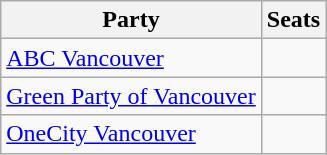<table class="wikitable">
<tr>
<th>Party</th>
<th>Seats</th>
</tr>
<tr>
<td><a href='#'>ABC Vancouver</a></td>
<td></td>
</tr>
<tr>
<td><a href='#'>Green Party of Vancouver</a></td>
<td></td>
</tr>
<tr>
<td><a href='#'>OneCity Vancouver</a></td>
<td></td>
</tr>
</table>
